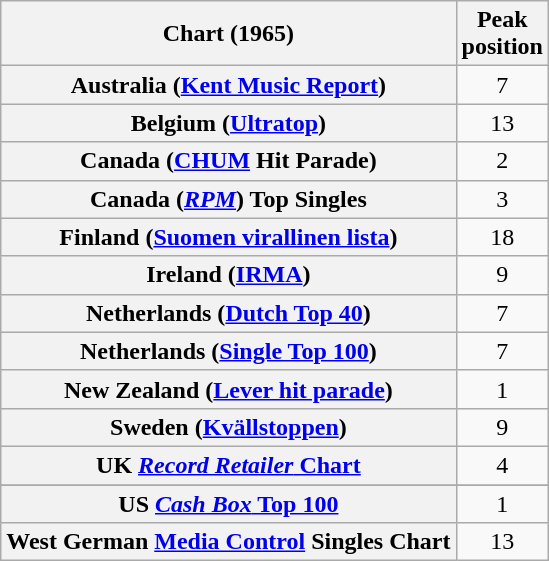<table class="wikitable sortable plainrowheaders">
<tr>
<th scope="col">Chart (1965)</th>
<th scope="col">Peak<br>position</th>
</tr>
<tr>
<th scope=row>Australia (<a href='#'>Kent Music Report</a>)</th>
<td style="text-align:center;">7</td>
</tr>
<tr>
<th scope=row>Belgium (<a href='#'>Ultratop</a>)</th>
<td style="text-align:center;">13</td>
</tr>
<tr>
<th scope=row>Canada (<a href='#'>CHUM</a> Hit Parade)</th>
<td style="text-align:center;">2</td>
</tr>
<tr>
<th scope=row>Canada (<a href='#'><em>RPM</em></a>) Top Singles</th>
<td style="text-align:center;">3</td>
</tr>
<tr>
<th scope=row>Finland (<a href='#'>Suomen virallinen lista</a>)</th>
<td style="text-align:center;">18</td>
</tr>
<tr>
<th scope=row>Ireland (<a href='#'>IRMA</a>)</th>
<td style="text-align:center;">9</td>
</tr>
<tr>
<th scope=row>Netherlands (<a href='#'>Dutch Top 40</a>)</th>
<td style="text-align:center;">7</td>
</tr>
<tr>
<th scope=row>Netherlands (<a href='#'>Single Top 100</a>)</th>
<td style="text-align:center;">7</td>
</tr>
<tr>
<th scope=row>New Zealand (<a href='#'>Lever hit parade</a>)</th>
<td style="text-align:center;">1</td>
</tr>
<tr>
<th scope=row>Sweden (<a href='#'>Kvällstoppen</a>)</th>
<td style="text-align:center;">9</td>
</tr>
<tr>
<th scope=row>UK <a href='#'><em>Record Retailer</em> Chart</a></th>
<td style="text-align:center;">4</td>
</tr>
<tr>
</tr>
<tr>
<th scope=row>US <a href='#'><em>Cash Box</em> Top 100</a></th>
<td style="text-align:center;">1</td>
</tr>
<tr>
<th scope=row>West German <a href='#'>Media Control</a> Singles Chart</th>
<td style="text-align:center;">13</td>
</tr>
</table>
